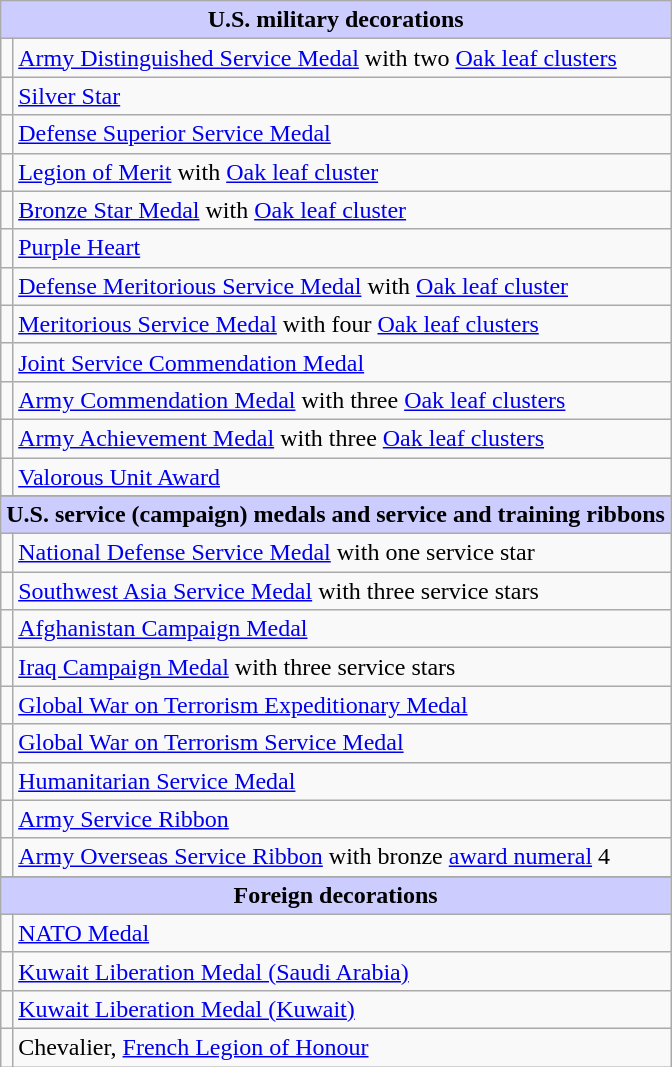<table class="wikitable">
<tr style="background:#ccccff;" align=center>
<td colspan=2><strong>U.S. military decorations</strong></td>
</tr>
<tr>
<td align=center></td>
<td><a href='#'>Army Distinguished Service Medal</a> with two <a href='#'>Oak leaf clusters</a></td>
</tr>
<tr>
<td align=center></td>
<td><a href='#'>Silver Star</a></td>
</tr>
<tr>
<td align=center></td>
<td><a href='#'>Defense Superior Service Medal</a></td>
</tr>
<tr>
<td align=center></td>
<td><a href='#'>Legion of Merit</a> with <a href='#'>Oak leaf cluster</a></td>
</tr>
<tr>
<td align=center></td>
<td><a href='#'>Bronze Star Medal</a> with <a href='#'>Oak leaf cluster</a></td>
</tr>
<tr>
<td align=center></td>
<td><a href='#'>Purple Heart</a></td>
</tr>
<tr>
<td align=center></td>
<td><a href='#'>Defense Meritorious Service Medal</a> with <a href='#'>Oak leaf cluster</a></td>
</tr>
<tr>
<td align=center></td>
<td><a href='#'>Meritorious Service Medal</a> with four <a href='#'>Oak leaf clusters</a></td>
</tr>
<tr>
<td align=center></td>
<td><a href='#'>Joint Service Commendation Medal</a></td>
</tr>
<tr>
<td align=center></td>
<td><a href='#'>Army Commendation Medal</a> with three <a href='#'>Oak leaf clusters</a></td>
</tr>
<tr>
<td align=center></td>
<td><a href='#'>Army Achievement Medal</a> with three <a href='#'>Oak leaf clusters</a></td>
</tr>
<tr>
<td align=center></td>
<td><a href='#'>Valorous Unit Award</a></td>
</tr>
<tr>
</tr>
<tr style="background:#ccccff;" align=center>
<td colspan=2><strong>U.S. service (campaign) medals and service and training ribbons</strong></td>
</tr>
<tr>
<td align=center></td>
<td><a href='#'>National Defense Service Medal</a> with one service star</td>
</tr>
<tr>
<td align=center></td>
<td><a href='#'>Southwest Asia Service Medal</a> with three service stars</td>
</tr>
<tr>
<td align=center></td>
<td><a href='#'>Afghanistan Campaign Medal</a></td>
</tr>
<tr>
<td align=center></td>
<td><a href='#'>Iraq Campaign Medal</a> with three service stars</td>
</tr>
<tr>
<td align=center></td>
<td><a href='#'>Global War on Terrorism Expeditionary Medal</a></td>
</tr>
<tr>
<td align=center></td>
<td><a href='#'>Global War on Terrorism Service Medal</a></td>
</tr>
<tr>
<td align=center></td>
<td><a href='#'>Humanitarian Service Medal</a></td>
</tr>
<tr>
<td align=center></td>
<td><a href='#'>Army Service Ribbon</a></td>
</tr>
<tr>
<td align=center><span></span></td>
<td><a href='#'>Army Overseas Service Ribbon</a> with bronze <a href='#'>award numeral</a> 4</td>
</tr>
<tr>
</tr>
<tr style="background:#ccccff;" align=center>
<td colspan=2><strong>Foreign decorations</strong></td>
</tr>
<tr>
<td align=center></td>
<td><a href='#'>NATO Medal</a></td>
</tr>
<tr>
<td align=center></td>
<td><a href='#'>Kuwait Liberation Medal (Saudi Arabia)</a></td>
</tr>
<tr>
<td align=center></td>
<td><a href='#'>Kuwait Liberation Medal (Kuwait)</a></td>
</tr>
<tr>
<td></td>
<td>Chevalier, <a href='#'>French Legion of Honour</a></td>
</tr>
</table>
